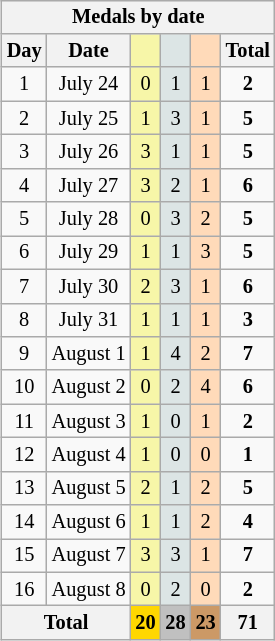<table class=wikitable style="font-size:85%; float:right; text-align:center">
<tr>
<th colspan=6>Medals by date</th>
</tr>
<tr>
<th>Day</th>
<th>Date</th>
<td bgcolor=F7F6A8></td>
<td bgcolor=DCE5E5></td>
<td bgcolor=FFDAB9></td>
<th>Total</th>
</tr>
<tr>
<td>1</td>
<td>July 24</td>
<td bgcolor=F7F6A8>0</td>
<td bgcolor=DCE5E5>1</td>
<td bgcolor=FFDAB9>1</td>
<td><strong>2</strong></td>
</tr>
<tr>
<td>2</td>
<td>July 25</td>
<td bgcolor=F7F6A8>1</td>
<td bgcolor=DCE5E5>3</td>
<td bgcolor=FFDAB9>1</td>
<td><strong>5</strong></td>
</tr>
<tr>
<td>3</td>
<td>July 26</td>
<td bgcolor=F7F6A8>3</td>
<td bgcolor=DCE5E5>1</td>
<td bgcolor=FFDAB9>1</td>
<td><strong>5</strong></td>
</tr>
<tr>
<td>4</td>
<td>July 27</td>
<td bgcolor=F7F6A8>3</td>
<td bgcolor=DCE5E5>2</td>
<td bgcolor=FFDAB9>1</td>
<td><strong>6</strong></td>
</tr>
<tr>
<td>5</td>
<td>July 28</td>
<td bgcolor=F7F6A8>0</td>
<td bgcolor=DCE5E5>3</td>
<td bgcolor=FFDAB9>2</td>
<td><strong>5</strong></td>
</tr>
<tr>
<td>6</td>
<td>July 29</td>
<td bgcolor=F7F6A8>1</td>
<td bgcolor=DCE5E5>1</td>
<td bgcolor=FFDAB9>3</td>
<td><strong>5</strong></td>
</tr>
<tr>
<td>7</td>
<td>July 30</td>
<td bgcolor=F7F6A8>2</td>
<td bgcolor=DCE5E5>3</td>
<td bgcolor=FFDAB9>1</td>
<td><strong>6</strong></td>
</tr>
<tr>
<td>8</td>
<td>July 31</td>
<td bgcolor=F7F6A8>1</td>
<td bgcolor=DCE5E5>1</td>
<td bgcolor=FFDAB9>1</td>
<td><strong>3</strong></td>
</tr>
<tr>
<td>9</td>
<td>August 1</td>
<td bgcolor=F7F6A8>1</td>
<td bgcolor=DCE5E5>4</td>
<td bgcolor=FFDAB9>2</td>
<td><strong>7</strong></td>
</tr>
<tr>
<td>10</td>
<td>August 2</td>
<td bgcolor=F7F6A8>0</td>
<td bgcolor=DCE5E5>2</td>
<td bgcolor=FFDAB9>4</td>
<td><strong>6</strong></td>
</tr>
<tr>
<td>11</td>
<td>August 3</td>
<td bgcolor=F7F6A8>1</td>
<td bgcolor=DCE5E5>0</td>
<td bgcolor=FFDAB9>1</td>
<td><strong>2</strong></td>
</tr>
<tr>
<td>12</td>
<td>August 4</td>
<td bgcolor=F7F6A8>1</td>
<td bgcolor=DCE5E5>0</td>
<td bgcolor=FFDAB9>0</td>
<td><strong>1</strong></td>
</tr>
<tr>
<td>13</td>
<td>August 5</td>
<td bgcolor=F7F6A8>2</td>
<td bgcolor=DCE5E5>1</td>
<td bgcolor=FFDAB9>2</td>
<td><strong>5</strong></td>
</tr>
<tr>
<td>14</td>
<td>August 6</td>
<td bgcolor=F7F6A8>1</td>
<td bgcolor=DCE5E5>1</td>
<td bgcolor=FFDAB9>2</td>
<td><strong>4</strong></td>
</tr>
<tr>
<td>15</td>
<td>August 7</td>
<td bgcolor=F7F6A8>3</td>
<td bgcolor=DCE5E5>3</td>
<td bgcolor=FFDAB9>1</td>
<td><strong>7</strong></td>
</tr>
<tr>
<td>16</td>
<td>August 8</td>
<td bgcolor=F7F6A8>0</td>
<td bgcolor=DCE5E5>2</td>
<td bgcolor=FFDAB9>0</td>
<td><strong>2</strong></td>
</tr>
<tr>
<th colspan=2>Total</th>
<th style=background:gold>20</th>
<th style=background:silver>28</th>
<th style=background:#c96>23</th>
<th>71</th>
</tr>
</table>
